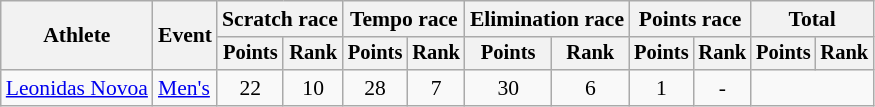<table class=wikitable style=font-size:90%;text-align:center>
<tr>
<th rowspan=2>Athlete</th>
<th rowspan=2>Event</th>
<th colspan=2>Scratch race</th>
<th colspan=2>Tempo race</th>
<th colspan=2>Elimination race</th>
<th colspan=2>Points race</th>
<th colspan=2>Total</th>
</tr>
<tr style=font-size:95%>
<th>Points</th>
<th>Rank</th>
<th>Points</th>
<th>Rank</th>
<th>Points</th>
<th>Rank</th>
<th>Points</th>
<th>Rank</th>
<th>Points</th>
<th>Rank</th>
</tr>
<tr align=center>
<td align=left><a href='#'>Leonidas Novoa</a></td>
<td align=left><a href='#'>Men's</a></td>
<td>22</td>
<td>10</td>
<td>28</td>
<td>7</td>
<td>30</td>
<td>6</td>
<td>1</td>
<td>-</td>
<td colspan=2></td>
</tr>
</table>
